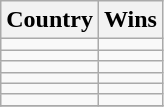<table class="wikitable sortable" style="border-collapse:collapse">
<tr>
<th>Country</th>
<th>Wins</th>
</tr>
<tr>
<td></td>
<td align="center"></td>
</tr>
<tr>
<td></td>
<td align="center"></td>
</tr>
<tr>
<td></td>
<td align="center"></td>
</tr>
<tr>
<td></td>
<td align="center"></td>
</tr>
<tr>
<td></td>
<td align="center"></td>
</tr>
<tr>
<td></td>
<td align="center"></td>
</tr>
<tr>
</tr>
</table>
